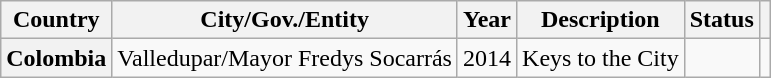<table class="wikitable sortable plainrowheaders">
<tr>
<th scope="col">Country</th>
<th scope="col">City/Gov./Entity</th>
<th scope="col">Year</th>
<th scope="col">Description</th>
<th scope="col">Status</th>
<th scope="col" class="unsortable"></th>
</tr>
<tr>
<th scope="row">Colombia</th>
<td>Valledupar/Mayor Fredys Socarrás</td>
<td>2014</td>
<td>Keys to the City</td>
<td></td>
<td style="text-align:center;"></td>
</tr>
</table>
